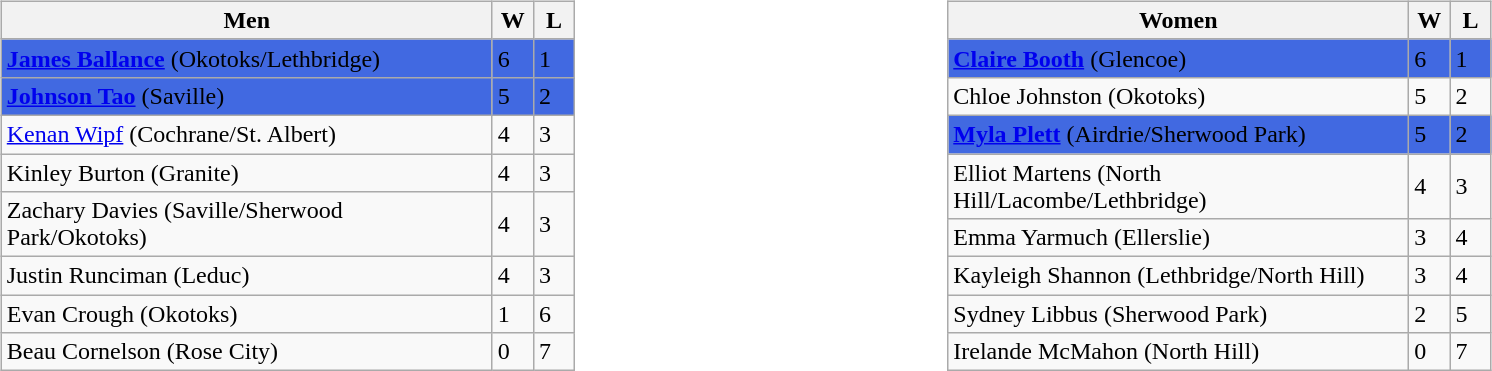<table>
<tr>
<td valign=top width=20%><br><table class=wikitable>
<tr>
<th width=320>Men</th>
<th width=20>W</th>
<th width=20>L</th>
</tr>
<tr bgcolor=#4169E1>
<td><strong><a href='#'>James Ballance</a></strong> (Okotoks/Lethbridge)</td>
<td>6</td>
<td>1</td>
</tr>
<tr bgcolor=#4169E1>
<td><strong><a href='#'>Johnson Tao</a></strong> (Saville)</td>
<td>5</td>
<td>2</td>
</tr>
<tr>
<td><a href='#'>Kenan Wipf</a> (Cochrane/St. Albert)</td>
<td>4</td>
<td>3</td>
</tr>
<tr>
<td>Kinley Burton (Granite)</td>
<td>4</td>
<td>3</td>
</tr>
<tr>
<td>Zachary Davies (Saville/Sherwood Park/Okotoks)</td>
<td>4</td>
<td>3</td>
</tr>
<tr>
<td>Justin Runciman (Leduc)</td>
<td>4</td>
<td>3</td>
</tr>
<tr>
<td>Evan Crough (Okotoks)</td>
<td>1</td>
<td>6</td>
</tr>
<tr>
<td>Beau Cornelson (Rose City)</td>
<td>0</td>
<td>7</td>
</tr>
</table>
</td>
<td valign=top width=20%><br><table class=wikitable>
<tr>
<th width=300>Women</th>
<th width=20>W</th>
<th width=20>L</th>
</tr>
<tr bgcolor=#4169E1>
<td><strong><a href='#'>Claire Booth</a></strong> (Glencoe)</td>
<td>6</td>
<td>1</td>
</tr>
<tr>
<td>Chloe Johnston (Okotoks)</td>
<td>5</td>
<td>2</td>
</tr>
<tr bgcolor=#4169E1>
<td><strong><a href='#'>Myla Plett</a></strong> (Airdrie/Sherwood Park)</td>
<td>5</td>
<td>2</td>
</tr>
<tr>
<td>Elliot Martens (North Hill/Lacombe/Lethbridge)</td>
<td>4</td>
<td>3</td>
</tr>
<tr>
<td>Emma Yarmuch (Ellerslie)</td>
<td>3</td>
<td>4</td>
</tr>
<tr>
<td>Kayleigh Shannon (Lethbridge/North Hill)</td>
<td>3</td>
<td>4</td>
</tr>
<tr>
<td>Sydney Libbus (Sherwood Park)</td>
<td>2</td>
<td>5</td>
</tr>
<tr>
<td>Irelande McMahon (North Hill)</td>
<td>0</td>
<td>7</td>
</tr>
</table>
</td>
</tr>
</table>
